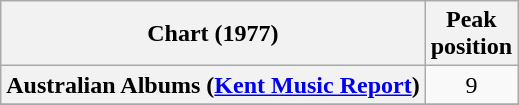<table class="wikitable sortable plainrowheaders" style="text-align:center">
<tr>
<th scope="col">Chart (1977)</th>
<th scope="col">Peak<br>position</th>
</tr>
<tr>
<th scope="row">Australian Albums (<a href='#'>Kent Music Report</a>)</th>
<td align="center">9</td>
</tr>
<tr>
</tr>
<tr>
</tr>
<tr>
</tr>
<tr>
</tr>
<tr>
</tr>
<tr>
</tr>
<tr>
</tr>
</table>
